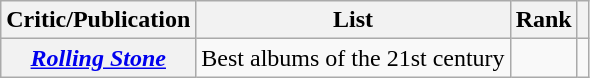<table class="wikitable sortable plainrowheaders" style="border:none; margin:0;">
<tr>
<th scope="col">Critic/Publication</th>
<th scope="col" class="unsortable">List</th>
<th scope="col" data-sort-type="number">Rank</th>
<th scope="col" class="unsortable"></th>
</tr>
<tr>
<th scope="row"><em><a href='#'>Rolling Stone</a></em></th>
<td>Best albums of the 21st century</td>
<td></td>
<td></td>
</tr>
</table>
